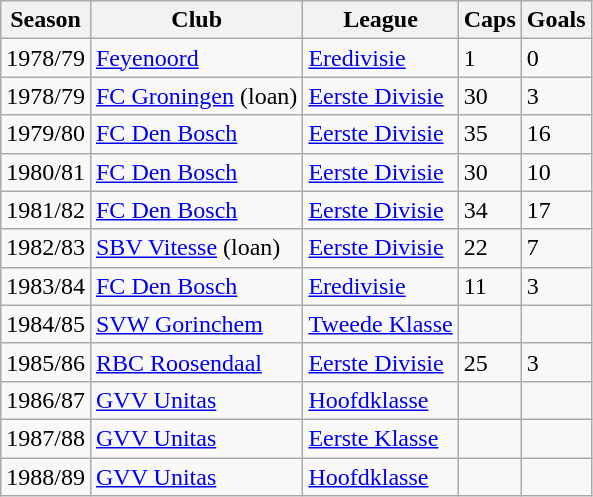<table class="wikitable">
<tr>
<th>Season</th>
<th>Club</th>
<th>League</th>
<th>Caps</th>
<th>Goals</th>
</tr>
<tr>
<td>1978/79</td>
<td> <a href='#'>Feyenoord</a></td>
<td><a href='#'>Eredivisie</a></td>
<td>1</td>
<td>0</td>
</tr>
<tr>
<td>1978/79</td>
<td> <a href='#'>FC Groningen</a> (loan)</td>
<td><a href='#'>Eerste Divisie</a></td>
<td>30</td>
<td>3</td>
</tr>
<tr>
<td>1979/80</td>
<td> <a href='#'>FC Den Bosch</a></td>
<td><a href='#'>Eerste Divisie</a></td>
<td>35</td>
<td>16</td>
</tr>
<tr>
<td>1980/81</td>
<td> <a href='#'>FC Den Bosch</a></td>
<td><a href='#'>Eerste Divisie</a></td>
<td>30</td>
<td>10</td>
</tr>
<tr>
<td>1981/82</td>
<td> <a href='#'>FC Den Bosch</a></td>
<td><a href='#'>Eerste Divisie</a></td>
<td>34</td>
<td>17</td>
</tr>
<tr>
<td>1982/83</td>
<td> <a href='#'>SBV Vitesse</a> (loan)</td>
<td><a href='#'>Eerste Divisie</a></td>
<td>22</td>
<td>7</td>
</tr>
<tr>
<td>1983/84</td>
<td> <a href='#'>FC Den Bosch</a></td>
<td><a href='#'>Eredivisie</a></td>
<td>11</td>
<td>3</td>
</tr>
<tr>
<td>1984/85</td>
<td> <a href='#'>SVW Gorinchem</a></td>
<td><a href='#'>Tweede Klasse</a></td>
<td></td>
<td></td>
</tr>
<tr>
<td>1985/86</td>
<td> <a href='#'>RBC Roosendaal</a></td>
<td><a href='#'>Eerste Divisie</a></td>
<td>25</td>
<td>3</td>
</tr>
<tr>
<td>1986/87</td>
<td> <a href='#'>GVV Unitas</a></td>
<td><a href='#'>Hoofdklasse</a></td>
<td></td>
<td></td>
</tr>
<tr>
<td>1987/88</td>
<td> <a href='#'>GVV Unitas</a></td>
<td><a href='#'>Eerste Klasse</a></td>
<td></td>
<td></td>
</tr>
<tr>
<td>1988/89</td>
<td> <a href='#'>GVV Unitas</a></td>
<td><a href='#'>Hoofdklasse</a></td>
<td></td>
<td></td>
</tr>
</table>
